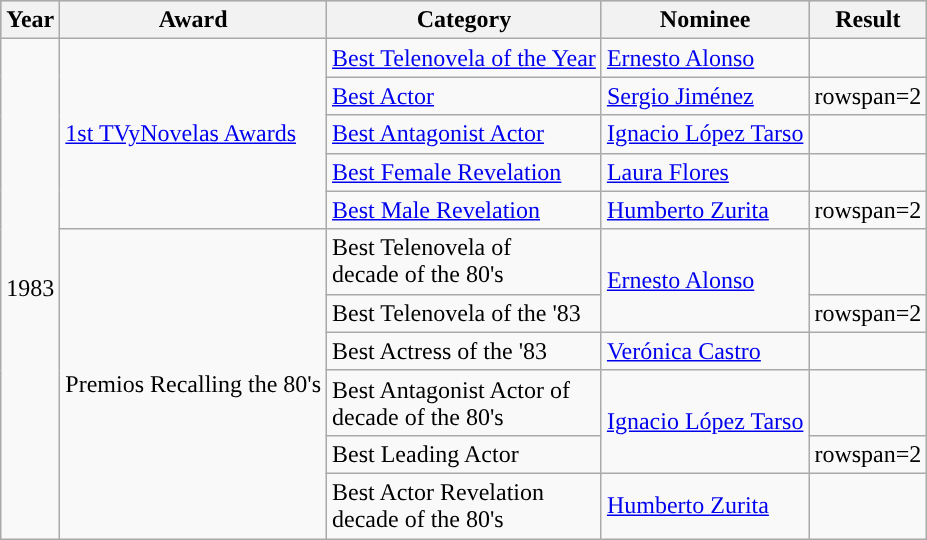<table class="wikitable">
<tr style="background:#b0c4de;">
<th>Year</th>
<th>Award</th>
<th>Category</th>
<th>Nominee</th>
<th>Result</th>
</tr>
<tr>
<td rowspan=11>1983</td>
<td rowspan=5><a href='#'>1st TVyNovelas Awards</a></td>
<td><a href='#'>Best Telenovela of the Year</a></td>
<td><a href='#'>Ernesto Alonso</a></td>
<td></td>
</tr>
<tr>
<td><a href='#'>Best Actor</a></td>
<td><a href='#'>Sergio Jiménez</a></td>
<td>rowspan=2 </td>
</tr>
<tr>
<td><a href='#'>Best Antagonist Actor</a></td>
<td><a href='#'>Ignacio López Tarso</a></td>
</tr>
<tr>
<td><a href='#'>Best Female Revelation</a></td>
<td><a href='#'>Laura Flores</a></td>
<td></td>
</tr>
<tr>
<td><a href='#'>Best Male Revelation</a></td>
<td><a href='#'>Humberto Zurita</a></td>
<td>rowspan=2 </td>
</tr>
<tr>
<td rowspan=6>Premios Recalling the 80's</td>
<td>Best Telenovela of <br> decade of the 80's</td>
<td rowspan=2><a href='#'>Ernesto Alonso</a></td>
</tr>
<tr>
<td>Best Telenovela of the '83</td>
<td>rowspan=2 </td>
</tr>
<tr>
<td>Best Actress of the '83</td>
<td><a href='#'>Verónica Castro</a></td>
</tr>
<tr>
<td>Best Antagonist Actor of <br> decade of the 80's</td>
<td rowspan=2><a href='#'>Ignacio López Tarso</a></td>
<td></td>
</tr>
<tr>
<td>Best Leading Actor</td>
<td>rowspan=2 </td>
</tr>
<tr>
<td>Best Actor Revelation <br> decade of the 80's</td>
<td><a href='#'>Humberto Zurita</a></td>
</tr>
</table>
